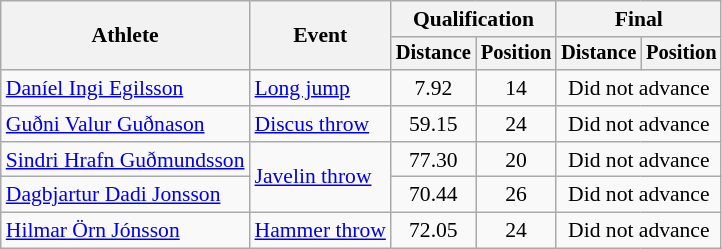<table class=wikitable style=font-size:90%>
<tr>
<th rowspan=2>Athlete</th>
<th rowspan=2>Event</th>
<th colspan=2>Qualification</th>
<th colspan=2>Final</th>
</tr>
<tr style=font-size:95%>
<th>Distance</th>
<th>Position</th>
<th>Distance</th>
<th>Position</th>
</tr>
<tr align=center>
<td align=left><a href='#'>Daníel Ingi Egilsson</a></td>
<td align=left><a href='#'>Long jump</a></td>
<td>7.92</td>
<td>14</td>
<td colspan=2>Did not advance</td>
</tr>
<tr align=center>
<td align=left><a href='#'>Guðni Valur Guðnason</a></td>
<td align=left><a href='#'>Discus throw</a></td>
<td>59.15</td>
<td>24</td>
<td colspan=2>Did not advance</td>
</tr>
<tr align=center>
<td align=left><a href='#'>Sindri Hrafn Guðmundsson</a></td>
<td align=left rowspan=2><a href='#'>Javelin throw</a></td>
<td>77.30</td>
<td>20</td>
<td colspan=2>Did not advance</td>
</tr>
<tr align=center>
<td align=left><a href='#'>Dagbjartur Dadi Jonsson</a></td>
<td>70.44</td>
<td>26</td>
<td colspan=2>Did not advance</td>
</tr>
<tr align=center>
<td align=left><a href='#'>Hilmar Örn Jónsson</a></td>
<td align=left><a href='#'>Hammer throw</a></td>
<td>72.05</td>
<td>24</td>
<td colspan=2>Did not advance</td>
</tr>
</table>
